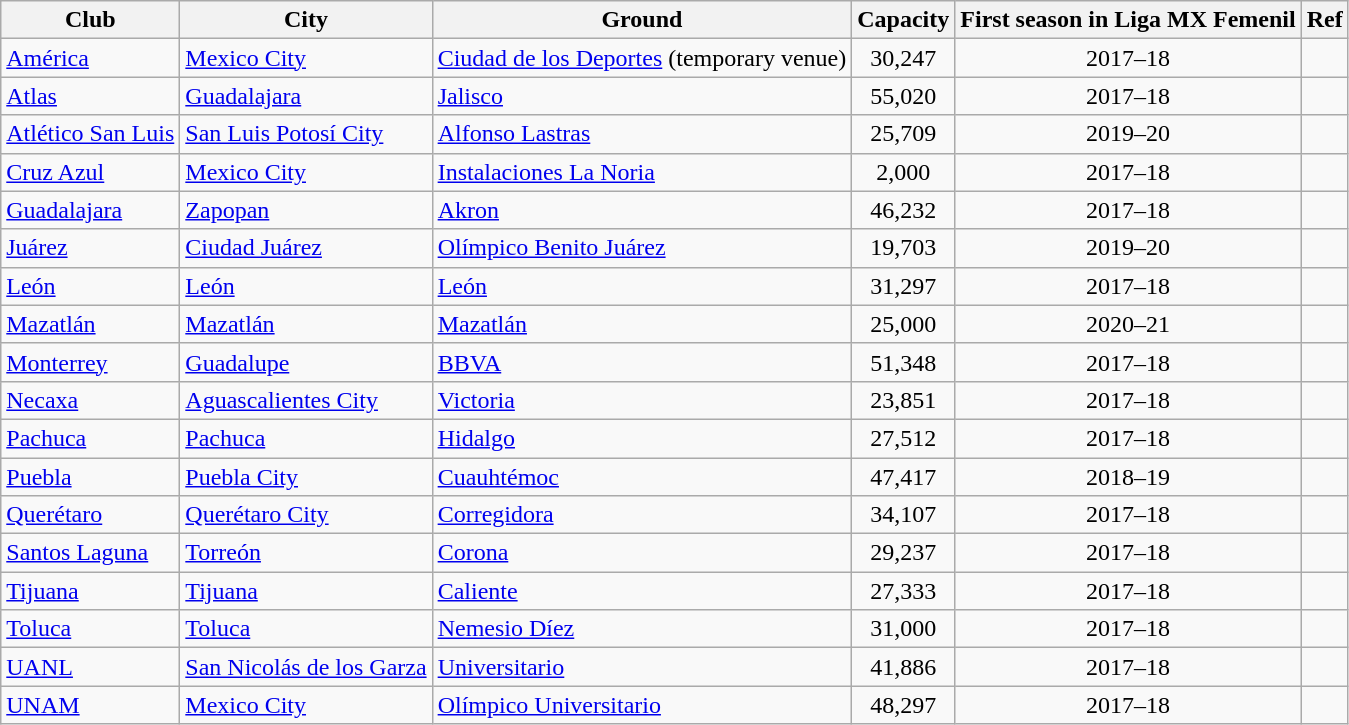<table class="wikitable sortable">
<tr>
<th>Club</th>
<th>City</th>
<th>Ground</th>
<th>Capacity</th>
<th style="text-align: center;">First season in Liga MX Femenil</th>
<th>Ref</th>
</tr>
<tr>
<td><a href='#'>América</a></td>
<td><a href='#'>Mexico City</a></td>
<td><a href='#'>Ciudad de los Deportes</a> (temporary venue)</td>
<td style="text-align:center;">30,247</td>
<td style="text-align:center;">2017–18</td>
<td></td>
</tr>
<tr>
<td><a href='#'>Atlas</a></td>
<td><a href='#'>Guadalajara</a></td>
<td><a href='#'>Jalisco</a></td>
<td style="text-align:center;">55,020</td>
<td style="text-align:center;">2017–18</td>
<td></td>
</tr>
<tr>
<td><a href='#'>Atlético San Luis</a></td>
<td><a href='#'>San Luis Potosí City</a></td>
<td><a href='#'>Alfonso Lastras</a></td>
<td style="text-align:center;">25,709</td>
<td style="text-align:center;">2019–20</td>
<td></td>
</tr>
<tr>
<td><a href='#'>Cruz Azul</a></td>
<td><a href='#'>Mexico City</a></td>
<td><a href='#'>Instalaciones La Noria</a></td>
<td style="text-align:center;">2,000</td>
<td style="text-align:center;">2017–18</td>
<td></td>
</tr>
<tr>
<td><a href='#'>Guadalajara</a></td>
<td><a href='#'>Zapopan</a></td>
<td><a href='#'>Akron</a></td>
<td style="text-align:center;">46,232</td>
<td style="text-align:center;">2017–18</td>
<td></td>
</tr>
<tr>
<td><a href='#'>Juárez</a></td>
<td><a href='#'>Ciudad Juárez</a></td>
<td><a href='#'>Olímpico Benito Juárez</a></td>
<td style="text-align:center;">19,703</td>
<td style="text-align:center;">2019–20</td>
<td></td>
</tr>
<tr>
<td><a href='#'>León</a></td>
<td><a href='#'>León</a></td>
<td><a href='#'>León</a></td>
<td style="text-align:center;">31,297</td>
<td style="text-align:center;">2017–18</td>
<td></td>
</tr>
<tr>
<td><a href='#'>Mazatlán</a></td>
<td><a href='#'>Mazatlán</a></td>
<td><a href='#'>Mazatlán</a></td>
<td style="text-align:center;">25,000</td>
<td style="text-align:center;">2020–21</td>
<td></td>
</tr>
<tr>
<td><a href='#'>Monterrey</a></td>
<td><a href='#'>Guadalupe</a></td>
<td><a href='#'>BBVA</a></td>
<td style="text-align:center;">51,348</td>
<td style="text-align:center;">2017–18</td>
<td></td>
</tr>
<tr>
<td><a href='#'>Necaxa</a></td>
<td><a href='#'>Aguascalientes City</a></td>
<td><a href='#'>Victoria</a></td>
<td style="text-align:center;">23,851</td>
<td style="text-align:center;">2017–18</td>
<td></td>
</tr>
<tr>
<td><a href='#'>Pachuca</a></td>
<td><a href='#'>Pachuca</a></td>
<td><a href='#'>Hidalgo</a></td>
<td style="text-align:center;">27,512</td>
<td style="text-align:center;">2017–18</td>
<td></td>
</tr>
<tr>
<td><a href='#'>Puebla</a></td>
<td><a href='#'>Puebla City</a></td>
<td><a href='#'>Cuauhtémoc</a></td>
<td style="text-align:center;">47,417</td>
<td style="text-align:center;">2018–19</td>
<td></td>
</tr>
<tr>
<td><a href='#'>Querétaro</a></td>
<td><a href='#'>Querétaro City</a></td>
<td><a href='#'>Corregidora</a></td>
<td style="text-align:center;">34,107</td>
<td style="text-align:center;">2017–18</td>
<td></td>
</tr>
<tr>
<td><a href='#'>Santos Laguna</a></td>
<td><a href='#'>Torreón</a></td>
<td><a href='#'>Corona</a></td>
<td style="text-align:center;">29,237</td>
<td style="text-align:center;">2017–18</td>
<td></td>
</tr>
<tr>
<td><a href='#'>Tijuana</a></td>
<td><a href='#'>Tijuana</a></td>
<td><a href='#'>Caliente</a></td>
<td style="text-align:center;">27,333</td>
<td style="text-align:center;">2017–18</td>
<td></td>
</tr>
<tr>
<td><a href='#'>Toluca</a></td>
<td><a href='#'>Toluca</a></td>
<td><a href='#'>Nemesio Díez</a></td>
<td style="text-align:center;">31,000</td>
<td style="text-align:center;">2017–18</td>
<td></td>
</tr>
<tr>
<td><a href='#'>UANL</a></td>
<td><a href='#'>San Nicolás de los Garza</a></td>
<td><a href='#'>Universitario</a></td>
<td style="text-align:center;">41,886</td>
<td style="text-align:center;">2017–18</td>
<td></td>
</tr>
<tr>
<td><a href='#'>UNAM</a></td>
<td><a href='#'>Mexico City</a></td>
<td><a href='#'>Olímpico Universitario</a></td>
<td style="text-align:center;">48,297</td>
<td style="text-align:center;">2017–18</td>
<td></td>
</tr>
</table>
